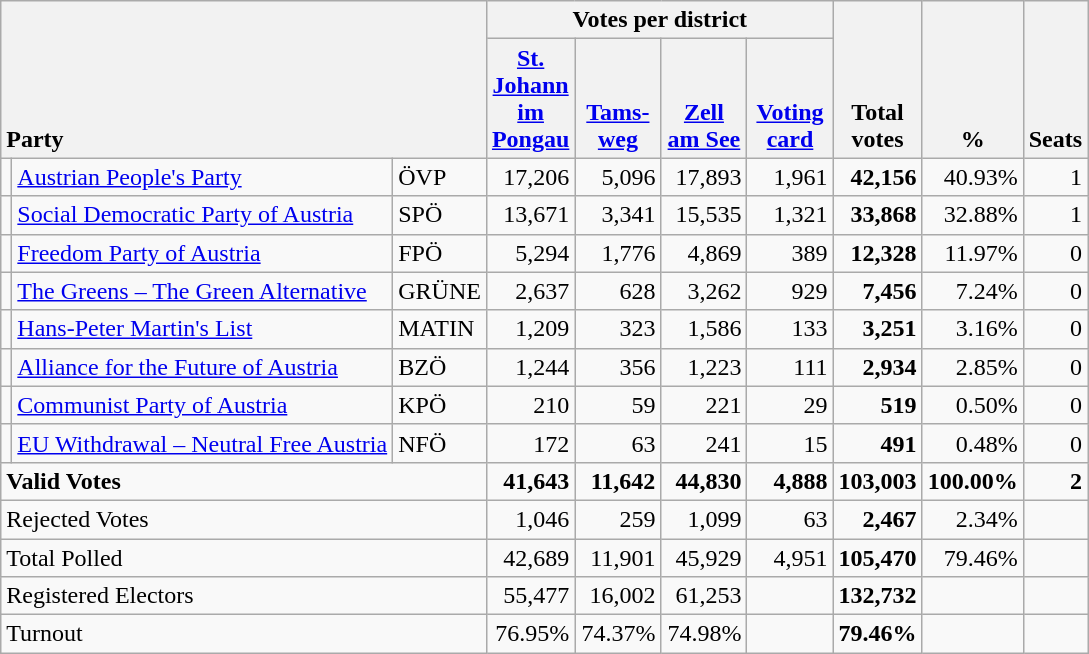<table class="wikitable" border="1" style="text-align:right;">
<tr>
<th style="text-align:left;" valign=bottom rowspan=2 colspan=3>Party</th>
<th colspan=4>Votes per district</th>
<th align=center valign=bottom rowspan=2 width="50">Total<br>votes</th>
<th align=center valign=bottom rowspan=2 width="50">%</th>
<th align=center valign=bottom rowspan=2>Seats</th>
</tr>
<tr>
<th align=center valign=bottom width="50"><a href='#'>St.<br>Johann<br>im<br>Pongau</a></th>
<th align=center valign=bottom width="50"><a href='#'>Tams-<br>weg</a></th>
<th align=center valign=bottom width="50"><a href='#'>Zell<br>am See</a></th>
<th align=center valign=bottom width="50"><a href='#'>Voting<br>card</a></th>
</tr>
<tr>
<td></td>
<td align=left><a href='#'>Austrian People's Party</a></td>
<td align=left>ÖVP</td>
<td>17,206</td>
<td>5,096</td>
<td>17,893</td>
<td>1,961</td>
<td><strong>42,156</strong></td>
<td>40.93%</td>
<td>1</td>
</tr>
<tr>
<td></td>
<td align=left><a href='#'>Social Democratic Party of Austria</a></td>
<td align=left>SPÖ</td>
<td>13,671</td>
<td>3,341</td>
<td>15,535</td>
<td>1,321</td>
<td><strong>33,868</strong></td>
<td>32.88%</td>
<td>1</td>
</tr>
<tr>
<td></td>
<td align=left><a href='#'>Freedom Party of Austria</a></td>
<td align=left>FPÖ</td>
<td>5,294</td>
<td>1,776</td>
<td>4,869</td>
<td>389</td>
<td><strong>12,328</strong></td>
<td>11.97%</td>
<td>0</td>
</tr>
<tr>
<td></td>
<td align=left style="white-space: nowrap;"><a href='#'>The Greens – The Green Alternative</a></td>
<td align=left>GRÜNE</td>
<td>2,637</td>
<td>628</td>
<td>3,262</td>
<td>929</td>
<td><strong>7,456</strong></td>
<td>7.24%</td>
<td>0</td>
</tr>
<tr>
<td></td>
<td align=left><a href='#'>Hans-Peter Martin's List</a></td>
<td align=left>MATIN</td>
<td>1,209</td>
<td>323</td>
<td>1,586</td>
<td>133</td>
<td><strong>3,251</strong></td>
<td>3.16%</td>
<td>0</td>
</tr>
<tr>
<td></td>
<td align=left><a href='#'>Alliance for the Future of Austria</a></td>
<td align=left>BZÖ</td>
<td>1,244</td>
<td>356</td>
<td>1,223</td>
<td>111</td>
<td><strong>2,934</strong></td>
<td>2.85%</td>
<td>0</td>
</tr>
<tr>
<td></td>
<td align=left><a href='#'>Communist Party of Austria</a></td>
<td align=left>KPÖ</td>
<td>210</td>
<td>59</td>
<td>221</td>
<td>29</td>
<td><strong>519</strong></td>
<td>0.50%</td>
<td>0</td>
</tr>
<tr>
<td></td>
<td align=left><a href='#'>EU Withdrawal – Neutral Free Austria</a></td>
<td align=left>NFÖ</td>
<td>172</td>
<td>63</td>
<td>241</td>
<td>15</td>
<td><strong>491</strong></td>
<td>0.48%</td>
<td>0</td>
</tr>
<tr style="font-weight:bold">
<td align=left colspan=3>Valid Votes</td>
<td>41,643</td>
<td>11,642</td>
<td>44,830</td>
<td>4,888</td>
<td>103,003</td>
<td>100.00%</td>
<td>2</td>
</tr>
<tr>
<td align=left colspan=3>Rejected Votes</td>
<td>1,046</td>
<td>259</td>
<td>1,099</td>
<td>63</td>
<td><strong>2,467</strong></td>
<td>2.34%</td>
<td></td>
</tr>
<tr>
<td align=left colspan=3>Total Polled</td>
<td>42,689</td>
<td>11,901</td>
<td>45,929</td>
<td>4,951</td>
<td><strong>105,470</strong></td>
<td>79.46%</td>
<td></td>
</tr>
<tr>
<td align=left colspan=3>Registered Electors</td>
<td>55,477</td>
<td>16,002</td>
<td>61,253</td>
<td></td>
<td><strong>132,732</strong></td>
<td></td>
<td></td>
</tr>
<tr>
<td align=left colspan=3>Turnout</td>
<td>76.95%</td>
<td>74.37%</td>
<td>74.98%</td>
<td></td>
<td><strong>79.46%</strong></td>
<td></td>
<td></td>
</tr>
</table>
